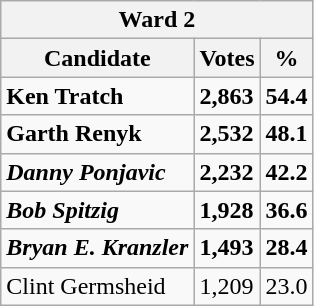<table class="wikitable">
<tr>
<th colspan="3">Ward 2</th>
</tr>
<tr>
<th>Candidate</th>
<th>Votes</th>
<th>%</th>
</tr>
<tr>
<td><strong>Ken Tratch</strong></td>
<td><strong>2,863</strong></td>
<td><strong>54.4</strong></td>
</tr>
<tr>
<td><strong>Garth Renyk</strong></td>
<td><strong>2,532</strong></td>
<td><strong>48.1</strong></td>
</tr>
<tr>
<td><strong><em>Danny Ponjavic</em></strong></td>
<td><strong>2,232</strong></td>
<td><strong>42.2</strong></td>
</tr>
<tr>
<td><strong><em>Bob Spitzig</em></strong></td>
<td><strong>1,928</strong></td>
<td><strong>36.6</strong></td>
</tr>
<tr>
<td><strong><em>Bryan E. Kranzler</em></strong></td>
<td><strong>1,493</strong></td>
<td><strong>28.4</strong></td>
</tr>
<tr>
<td>Clint Germsheid</td>
<td>1,209</td>
<td>23.0</td>
</tr>
</table>
